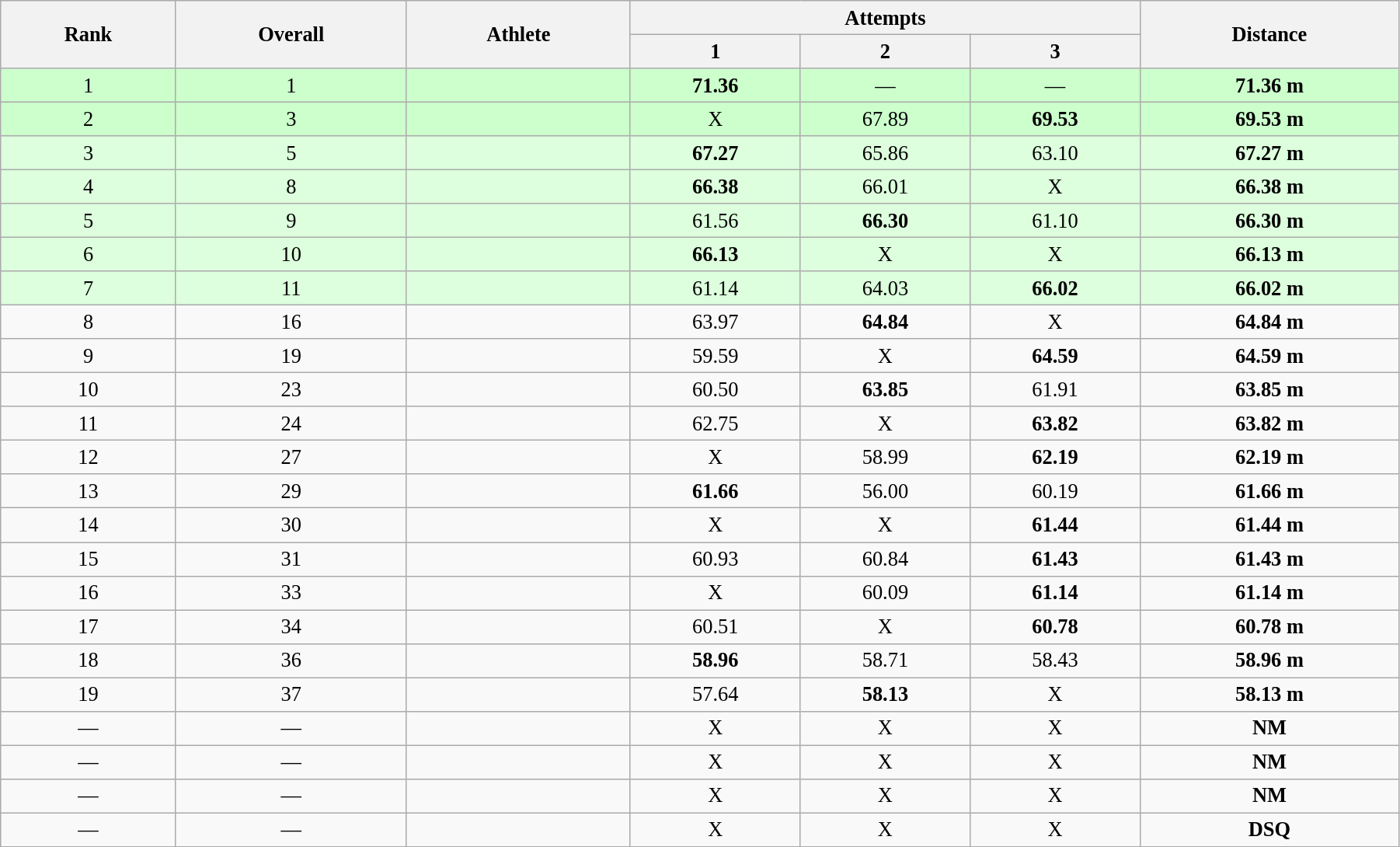<table class="wikitable" style=" text-align:center; font-size:110%;" width="95%">
<tr>
<th rowspan="2">Rank</th>
<th rowspan="2">Overall</th>
<th rowspan="2">Athlete</th>
<th colspan="3">Attempts</th>
<th rowspan="2">Distance</th>
</tr>
<tr>
<th>1</th>
<th>2</th>
<th>3</th>
</tr>
<tr style="background:#ccffcc;">
<td>1</td>
<td>1</td>
<td align=left></td>
<td><strong>71.36</strong></td>
<td>—</td>
<td>—</td>
<td><strong>71.36 m</strong></td>
</tr>
<tr style="background:#ccffcc;">
<td>2</td>
<td>3</td>
<td align=left></td>
<td>X</td>
<td>67.89</td>
<td><strong>69.53</strong></td>
<td><strong>69.53 m </strong></td>
</tr>
<tr style="background:#ddffdd;">
<td>3</td>
<td>5</td>
<td align=left></td>
<td><strong>67.27</strong></td>
<td>65.86</td>
<td>63.10</td>
<td><strong>67.27 m </strong></td>
</tr>
<tr style="background:#ddffdd;">
<td>4</td>
<td>8</td>
<td align=left></td>
<td><strong>66.38</strong></td>
<td>66.01</td>
<td>X</td>
<td><strong>66.38 m </strong></td>
</tr>
<tr style="background:#ddffdd;">
<td>5</td>
<td>9</td>
<td align=left></td>
<td>61.56</td>
<td><strong>66.30</strong></td>
<td>61.10</td>
<td><strong>66.30 m </strong></td>
</tr>
<tr style="background:#ddffdd;">
<td>6</td>
<td>10</td>
<td align=left></td>
<td><strong>66.13</strong></td>
<td>X</td>
<td>X</td>
<td><strong>66.13 m </strong></td>
</tr>
<tr style="background:#ddffdd;">
<td>7</td>
<td>11</td>
<td align=left></td>
<td>61.14</td>
<td>64.03</td>
<td><strong>66.02</strong></td>
<td><strong>66.02 m </strong></td>
</tr>
<tr>
<td>8</td>
<td>16</td>
<td align=left></td>
<td>63.97</td>
<td><strong>64.84</strong></td>
<td>X</td>
<td><strong>64.84 m </strong></td>
</tr>
<tr>
<td>9</td>
<td>19</td>
<td align=left></td>
<td>59.59</td>
<td>X</td>
<td><strong>64.59</strong></td>
<td><strong>64.59 m </strong></td>
</tr>
<tr>
<td>10</td>
<td>23</td>
<td align=left></td>
<td>60.50</td>
<td><strong>63.85</strong></td>
<td>61.91</td>
<td><strong>63.85 m </strong></td>
</tr>
<tr>
<td>11</td>
<td>24</td>
<td align=left></td>
<td>62.75</td>
<td>X</td>
<td><strong>63.82</strong></td>
<td><strong>63.82 m </strong></td>
</tr>
<tr>
<td>12</td>
<td>27</td>
<td align=left></td>
<td>X</td>
<td>58.99</td>
<td><strong>62.19</strong></td>
<td><strong>62.19 m </strong></td>
</tr>
<tr>
<td>13</td>
<td>29</td>
<td align=left></td>
<td><strong>61.66</strong></td>
<td>56.00</td>
<td>60.19</td>
<td><strong>61.66 m </strong></td>
</tr>
<tr>
<td>14</td>
<td>30</td>
<td align=left></td>
<td>X</td>
<td>X</td>
<td><strong>61.44</strong></td>
<td><strong>61.44 m </strong></td>
</tr>
<tr>
<td>15</td>
<td>31</td>
<td align=left></td>
<td>60.93</td>
<td>60.84</td>
<td><strong>61.43</strong></td>
<td><strong>61.43 m </strong></td>
</tr>
<tr>
<td>16</td>
<td>33</td>
<td align=left></td>
<td>X</td>
<td>60.09</td>
<td><strong>61.14</strong></td>
<td><strong>61.14 m </strong></td>
</tr>
<tr>
<td>17</td>
<td>34</td>
<td align=left></td>
<td>60.51</td>
<td>X</td>
<td><strong>60.78</strong></td>
<td><strong>60.78 m </strong></td>
</tr>
<tr>
<td>18</td>
<td>36</td>
<td align=left></td>
<td><strong>58.96</strong></td>
<td>58.71</td>
<td>58.43</td>
<td><strong>58.96 m </strong></td>
</tr>
<tr>
<td>19</td>
<td>37</td>
<td align=left></td>
<td>57.64</td>
<td><strong>58.13</strong></td>
<td>X</td>
<td><strong>58.13 m </strong></td>
</tr>
<tr>
<td>—</td>
<td>—</td>
<td align=left></td>
<td>X</td>
<td>X</td>
<td>X</td>
<td><strong>NM </strong></td>
</tr>
<tr>
<td>—</td>
<td>—</td>
<td align=left></td>
<td>X</td>
<td>X</td>
<td>X</td>
<td><strong>NM </strong></td>
</tr>
<tr>
<td>—</td>
<td>—</td>
<td align=left></td>
<td>X</td>
<td>X</td>
<td>X</td>
<td><strong>NM </strong></td>
</tr>
<tr>
<td>—</td>
<td>—</td>
<td align=left></td>
<td>X</td>
<td>X</td>
<td>X</td>
<td><strong>DSQ </strong></td>
</tr>
</table>
